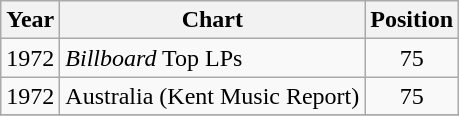<table class="wikitable">
<tr>
<th>Year</th>
<th>Chart</th>
<th>Position</th>
</tr>
<tr>
<td>1972</td>
<td><em>Billboard</em> Top LPs</td>
<td align="center">75</td>
</tr>
<tr>
<td>1972</td>
<td>Australia (Kent Music Report)</td>
<td align="center">75</td>
</tr>
<tr>
</tr>
</table>
